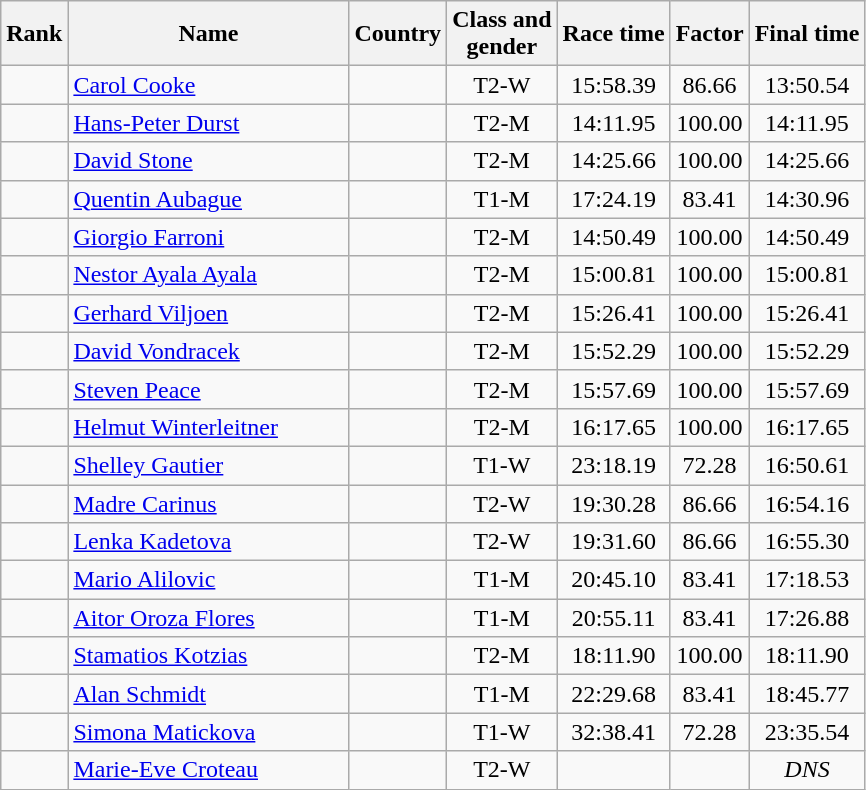<table class="wikitable sortable">
<tr>
<th width=20>Rank</th>
<th width=180>Name</th>
<th>Country</th>
<th>Class and <br>gender</th>
<th>Race time</th>
<th>Factor</th>
<th>Final time</th>
</tr>
<tr>
<td align="center"></td>
<td><a href='#'>Carol Cooke</a></td>
<td></td>
<td align="center">T2-W</td>
<td align="center">15:58.39</td>
<td align="center">86.66</td>
<td align="center">13:50.54</td>
</tr>
<tr>
<td align="center"></td>
<td><a href='#'>Hans-Peter Durst</a></td>
<td></td>
<td align="center">T2-M</td>
<td align="center">14:11.95</td>
<td align="center">100.00</td>
<td align="center">14:11.95</td>
</tr>
<tr>
<td align="center"></td>
<td><a href='#'>David Stone</a></td>
<td></td>
<td align="center">T2-M</td>
<td align="center">14:25.66</td>
<td align="center">100.00</td>
<td align="center">14:25.66</td>
</tr>
<tr>
<td align="center"></td>
<td><a href='#'>Quentin Aubague</a></td>
<td></td>
<td align="center">T1-M</td>
<td align="center">17:24.19</td>
<td align="center">83.41</td>
<td align="center">14:30.96</td>
</tr>
<tr>
<td align="center"></td>
<td><a href='#'>Giorgio Farroni</a></td>
<td></td>
<td align="center">T2-M</td>
<td align="center">14:50.49</td>
<td align="center">100.00</td>
<td align="center">14:50.49</td>
</tr>
<tr>
<td align="center"></td>
<td><a href='#'>Nestor Ayala Ayala</a></td>
<td></td>
<td align="center">T2-M</td>
<td align="center">15:00.81</td>
<td align="center">100.00</td>
<td align="center">15:00.81</td>
</tr>
<tr>
<td align="center"></td>
<td><a href='#'>Gerhard Viljoen</a></td>
<td></td>
<td align="center">T2-M</td>
<td align="center">15:26.41</td>
<td align="center">100.00</td>
<td align="center">15:26.41</td>
</tr>
<tr>
<td align="center"></td>
<td><a href='#'>David Vondracek</a></td>
<td></td>
<td align="center">T2-M</td>
<td align="center">15:52.29</td>
<td align="center">100.00</td>
<td align="center">15:52.29</td>
</tr>
<tr>
<td align="center"></td>
<td><a href='#'>Steven Peace</a></td>
<td></td>
<td align="center">T2-M</td>
<td align="center">15:57.69</td>
<td align="center">100.00</td>
<td align="center">15:57.69</td>
</tr>
<tr>
<td align="center"></td>
<td><a href='#'>Helmut Winterleitner</a></td>
<td></td>
<td align="center">T2-M</td>
<td align="center">16:17.65</td>
<td align="center">100.00</td>
<td align="center">16:17.65</td>
</tr>
<tr>
<td align="center"></td>
<td><a href='#'>Shelley Gautier</a></td>
<td></td>
<td align="center">T1-W</td>
<td align="center">23:18.19</td>
<td align="center">72.28</td>
<td align="center">16:50.61</td>
</tr>
<tr>
<td align="center"></td>
<td><a href='#'>Madre Carinus</a></td>
<td></td>
<td align="center">T2-W</td>
<td align="center">19:30.28</td>
<td align="center">86.66</td>
<td align="center">16:54.16</td>
</tr>
<tr>
<td align="center"></td>
<td><a href='#'>Lenka Kadetova</a></td>
<td></td>
<td align="center">T2-W</td>
<td align="center">19:31.60</td>
<td align="center">86.66</td>
<td align="center">16:55.30</td>
</tr>
<tr>
<td align="center"></td>
<td><a href='#'>Mario Alilovic</a></td>
<td></td>
<td align="center">T1-M</td>
<td align="center">20:45.10</td>
<td align="center">83.41</td>
<td align="center">17:18.53</td>
</tr>
<tr>
<td align="center"></td>
<td><a href='#'>Aitor Oroza Flores</a></td>
<td></td>
<td align="center">T1-M</td>
<td align="center">20:55.11</td>
<td align="center">83.41</td>
<td align="center">17:26.88</td>
</tr>
<tr>
<td align="center"></td>
<td><a href='#'>Stamatios Kotzias</a></td>
<td></td>
<td align="center">T2-M</td>
<td align="center">18:11.90</td>
<td align="center">100.00</td>
<td align="center">18:11.90</td>
</tr>
<tr>
<td align="center"></td>
<td><a href='#'>Alan Schmidt</a></td>
<td></td>
<td align="center">T1-M</td>
<td align="center">22:29.68</td>
<td align="center">83.41</td>
<td align="center">18:45.77</td>
</tr>
<tr>
<td align="center"></td>
<td><a href='#'>Simona Matickova</a></td>
<td></td>
<td align="center">T1-W</td>
<td align="center">32:38.41</td>
<td align="center">72.28</td>
<td align="center">23:35.54</td>
</tr>
<tr>
<td align="center"></td>
<td><a href='#'>Marie-Eve Croteau</a></td>
<td></td>
<td align="center">T2-W</td>
<td></td>
<td></td>
<td align="center"><em>DNS</em></td>
</tr>
</table>
